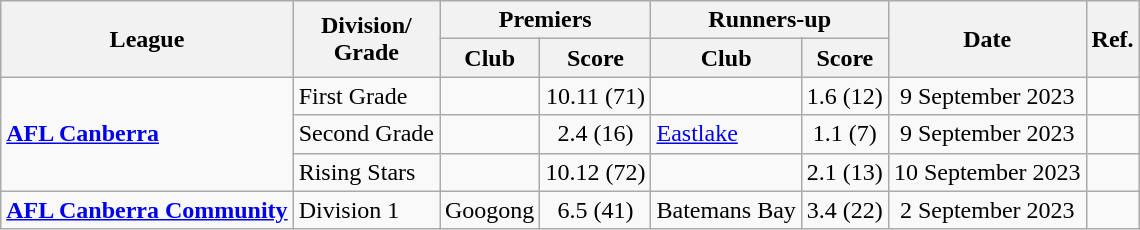<table class="wikitable" style=text-align:center>
<tr>
<th rowspan=2>League</th>
<th rowspan=2>Division/<br>Grade</th>
<th colspan=2>Premiers</th>
<th colspan=2>Runners-up</th>
<th rowspan=2>Date</th>
<th rowspan=2>Ref.</th>
</tr>
<tr>
<th>Club</th>
<th>Score</th>
<th>Club</th>
<th>Score</th>
</tr>
<tr>
<td rowspan="3"; align="left"><strong><a href='#'>AFL Canberra</a></strong></td>
<td align=left>First Grade</td>
<td align=left></td>
<td>10.11 (71)</td>
<td align=left></td>
<td>1.6 (12)</td>
<td>9 September 2023</td>
<td></td>
</tr>
<tr>
<td align=left>Second Grade</td>
<td align=left></td>
<td>2.4 (16)</td>
<td align=left><a href='#'>Eastlake</a></td>
<td>1.1 (7)</td>
<td>9 September 2023</td>
<td></td>
</tr>
<tr>
<td align=left>Rising Stars</td>
<td align=left></td>
<td>10.12 (72)</td>
<td align=left></td>
<td>2.1 (13)</td>
<td>10 September 2023</td>
<td></td>
</tr>
<tr>
<td align="left"><strong><a href='#'>AFL Canberra Community</a></strong></td>
<td align=left>Division 1</td>
<td align=left>Googong</td>
<td>6.5 (41)</td>
<td align=left>Batemans Bay</td>
<td>3.4 (22)</td>
<td>2 September 2023</td>
<td></td>
</tr>
</table>
